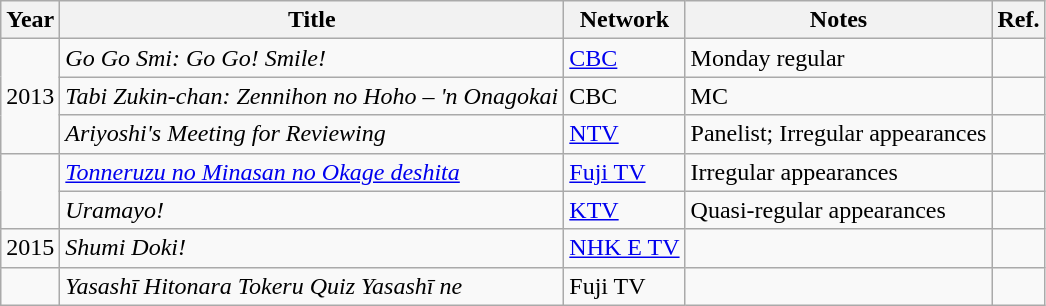<table class="wikitable">
<tr>
<th>Year</th>
<th>Title</th>
<th>Network</th>
<th>Notes</th>
<th>Ref.</th>
</tr>
<tr>
<td rowspan="3">2013</td>
<td><em>Go Go Smi: Go Go! Smile!</em></td>
<td><a href='#'>CBC</a></td>
<td>Monday regular</td>
<td></td>
</tr>
<tr>
<td><em>Tabi Zukin-chan: Zennihon no Hoho – 'n Onagokai</em></td>
<td>CBC</td>
<td>MC</td>
<td></td>
</tr>
<tr>
<td><em>Ariyoshi's Meeting for Reviewing</em></td>
<td><a href='#'>NTV</a></td>
<td>Panelist; Irregular appearances</td>
<td></td>
</tr>
<tr>
<td rowspan="2"></td>
<td><em><a href='#'>Tonneruzu no Minasan no Okage deshita</a></em></td>
<td><a href='#'>Fuji TV</a></td>
<td>Irregular appearances</td>
<td></td>
</tr>
<tr>
<td><em>Uramayo!</em></td>
<td><a href='#'>KTV</a></td>
<td>Quasi-regular appearances</td>
<td></td>
</tr>
<tr>
<td>2015</td>
<td><em>Shumi Doki!</em></td>
<td><a href='#'>NHK E TV</a></td>
<td></td>
<td></td>
</tr>
<tr>
<td></td>
<td><em>Yasashī Hitonara Tokeru Quiz Yasashī ne</em></td>
<td>Fuji TV</td>
<td></td>
<td></td>
</tr>
</table>
